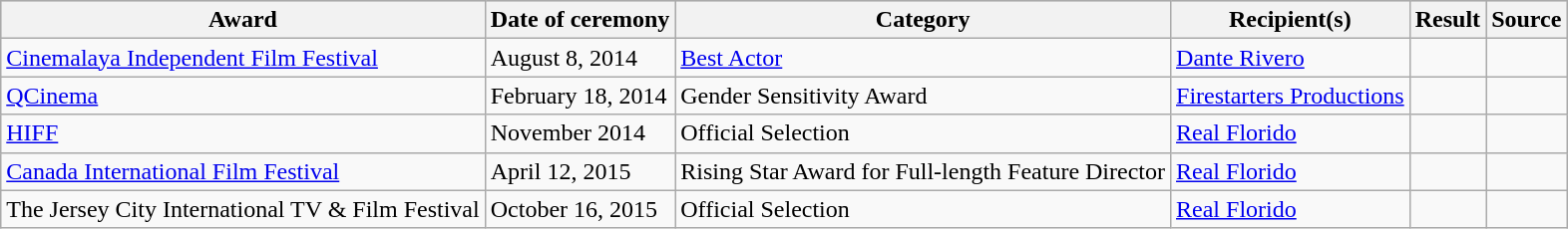<table class="wikitable sortable">
<tr style="background:#ccc; text-align:center;">
<th>Award</th>
<th>Date of ceremony</th>
<th>Category</th>
<th>Recipient(s)</th>
<th>Result</th>
<th>Source</th>
</tr>
<tr>
<td><a href='#'>Cinemalaya Independent Film Festival</a></td>
<td>August 8, 2014</td>
<td><a href='#'>Best Actor</a></td>
<td><a href='#'>Dante Rivero</a></td>
<td></td>
<td></td>
</tr>
<tr>
<td><a href='#'>QCinema</a></td>
<td>February 18, 2014</td>
<td>Gender Sensitivity Award</td>
<td><a href='#'>Firestarters Productions</a></td>
<td></td>
<td></td>
</tr>
<tr>
<td><a href='#'>HIFF</a></td>
<td HIFF 2014>November 2014</td>
<td>Official Selection</td>
<td><a href='#'>Real Florido</a></td>
<td></td>
<td></td>
</tr>
<tr>
<td><a href='#'>Canada International Film Festival</a></td>
<td Canada International Film Festival 2015>April 12, 2015</td>
<td>Rising Star Award for Full-length Feature Director</td>
<td><a href='#'>Real Florido</a></td>
<td></td>
<td></td>
</tr>
<tr>
<td>The Jersey City International TV & Film Festival</td>
<td The Jersey City International TV & Film Festival 2015>October 16, 2015</td>
<td>Official Selection</td>
<td><a href='#'>Real Florido</a></td>
<td></td>
<td></td>
</tr>
</table>
